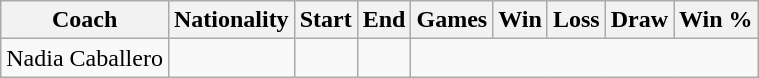<table class="wikitable" style="text-align:center; margin-left: lem;">
<tr>
<th>Coach</th>
<th>Nationality</th>
<th>Start</th>
<th>End</th>
<th>Games</th>
<th><strong>Win</strong></th>
<th>Loss</th>
<th>Draw</th>
<th>Win %</th>
</tr>
<tr>
<td>Nadia Caballero</td>
<td></td>
<td></td>
<td><br></td>
</tr>
</table>
